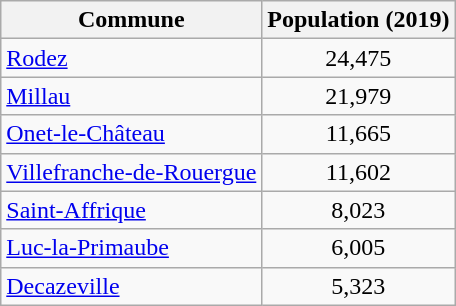<table class=wikitable>
<tr>
<th>Commune</th>
<th>Population (2019)</th>
</tr>
<tr>
<td><a href='#'>Rodez</a></td>
<td style="text-align: center;">24,475</td>
</tr>
<tr>
<td><a href='#'>Millau</a></td>
<td style="text-align: center;">21,979</td>
</tr>
<tr>
<td><a href='#'>Onet-le-Château</a></td>
<td style="text-align: center;">11,665</td>
</tr>
<tr>
<td><a href='#'>Villefranche-de-Rouergue</a></td>
<td style="text-align: center;">11,602</td>
</tr>
<tr>
<td><a href='#'>Saint-Affrique</a></td>
<td style="text-align: center;">8,023</td>
</tr>
<tr>
<td><a href='#'>Luc-la-Primaube</a></td>
<td style="text-align: center;">6,005</td>
</tr>
<tr>
<td><a href='#'>Decazeville</a></td>
<td style="text-align: center;">5,323</td>
</tr>
</table>
